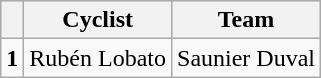<table class="wikitable">
<tr style="background:#ccccff;">
<th></th>
<th>Cyclist</th>
<th>Team</th>
</tr>
<tr>
<td><strong>1</strong></td>
<td>Rubén Lobato</td>
<td>Saunier Duval</td>
</tr>
</table>
